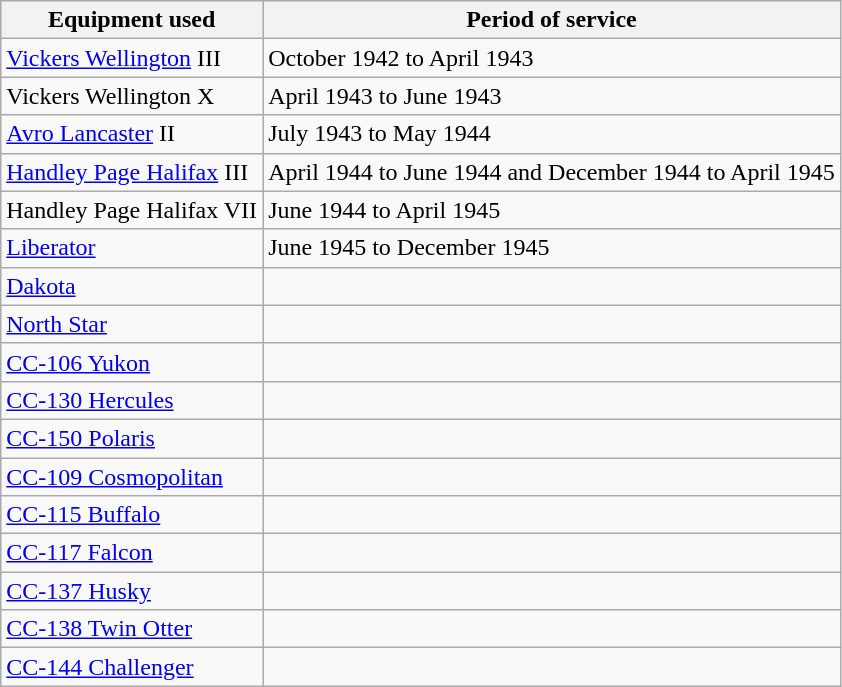<table class="wikitable">
<tr>
<th>Equipment used</th>
<th>Period of service</th>
</tr>
<tr>
<td><a href='#'>Vickers Wellington</a> III</td>
<td>October 1942 to April 1943</td>
</tr>
<tr>
<td>Vickers Wellington X</td>
<td>April 1943 to June 1943</td>
</tr>
<tr>
<td><a href='#'>Avro Lancaster</a> II</td>
<td>July 1943 to May 1944</td>
</tr>
<tr>
<td><a href='#'>Handley Page Halifax</a> III</td>
<td>April 1944 to June 1944 and December 1944 to April 1945</td>
</tr>
<tr>
<td>Handley Page Halifax VII</td>
<td>June 1944 to April 1945</td>
</tr>
<tr>
<td><a href='#'>Liberator</a></td>
<td>June 1945 to December 1945</td>
</tr>
<tr>
<td><a href='#'>Dakota</a></td>
<td></td>
</tr>
<tr>
<td><a href='#'>North Star</a></td>
<td></td>
</tr>
<tr>
<td><a href='#'>CC-106 Yukon</a></td>
<td></td>
</tr>
<tr>
<td><a href='#'>CC-130 Hercules</a></td>
<td></td>
</tr>
<tr>
<td><a href='#'>CC-150 Polaris</a></td>
<td></td>
</tr>
<tr>
<td><a href='#'>CC-109 Cosmopolitan</a></td>
<td></td>
</tr>
<tr>
<td><a href='#'>CC-115 Buffalo</a></td>
<td></td>
</tr>
<tr>
<td><a href='#'>CC-117 Falcon</a></td>
<td></td>
</tr>
<tr>
<td><a href='#'>CC-137 Husky</a></td>
<td></td>
</tr>
<tr>
<td><a href='#'>CC-138 Twin Otter</a></td>
<td></td>
</tr>
<tr>
<td><a href='#'>CC-144 Challenger</a></td>
<td></td>
</tr>
</table>
